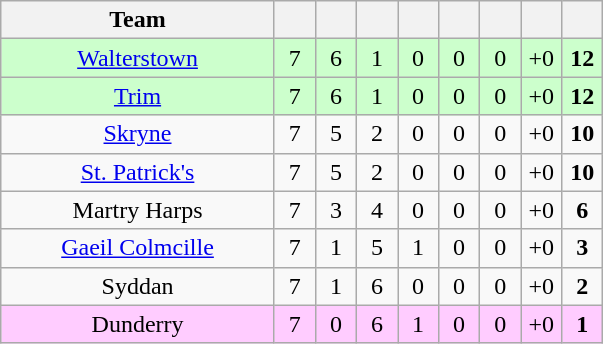<table class="wikitable" style="text-align:center">
<tr>
<th style="width:175px;">Team</th>
<th width="20"></th>
<th width="20"></th>
<th width="20"></th>
<th width="20"></th>
<th width="20"></th>
<th width="20"></th>
<th width="20"></th>
<th width="20"></th>
</tr>
<tr style="background:#cfc;">
<td><a href='#'>Walterstown</a></td>
<td>7</td>
<td>6</td>
<td>1</td>
<td>0</td>
<td>0</td>
<td>0</td>
<td>+0</td>
<td><strong>12</strong></td>
</tr>
<tr style="background:#cfc;">
<td><a href='#'>Trim</a></td>
<td>7</td>
<td>6</td>
<td>1</td>
<td>0</td>
<td>0</td>
<td>0</td>
<td>+0</td>
<td><strong>12</strong></td>
</tr>
<tr>
<td><a href='#'>Skryne</a></td>
<td>7</td>
<td>5</td>
<td>2</td>
<td>0</td>
<td>0</td>
<td>0</td>
<td>+0</td>
<td><strong>10</strong></td>
</tr>
<tr>
<td><a href='#'>St. Patrick's</a></td>
<td>7</td>
<td>5</td>
<td>2</td>
<td>0</td>
<td>0</td>
<td>0</td>
<td>+0</td>
<td><strong>10</strong></td>
</tr>
<tr>
<td>Martry Harps</td>
<td>7</td>
<td>3</td>
<td>4</td>
<td>0</td>
<td>0</td>
<td>0</td>
<td>+0</td>
<td><strong>6</strong></td>
</tr>
<tr>
<td><a href='#'>Gaeil Colmcille</a></td>
<td>7</td>
<td>1</td>
<td>5</td>
<td>1</td>
<td>0</td>
<td>0</td>
<td>+0</td>
<td><strong>3</strong></td>
</tr>
<tr>
<td>Syddan</td>
<td>7</td>
<td>1</td>
<td>6</td>
<td>0</td>
<td>0</td>
<td>0</td>
<td>+0</td>
<td><strong>2</strong></td>
</tr>
<tr style="background:#fcf;">
<td>Dunderry</td>
<td>7</td>
<td>0</td>
<td>6</td>
<td>1</td>
<td>0</td>
<td>0</td>
<td>+0</td>
<td><strong>1</strong></td>
</tr>
</table>
